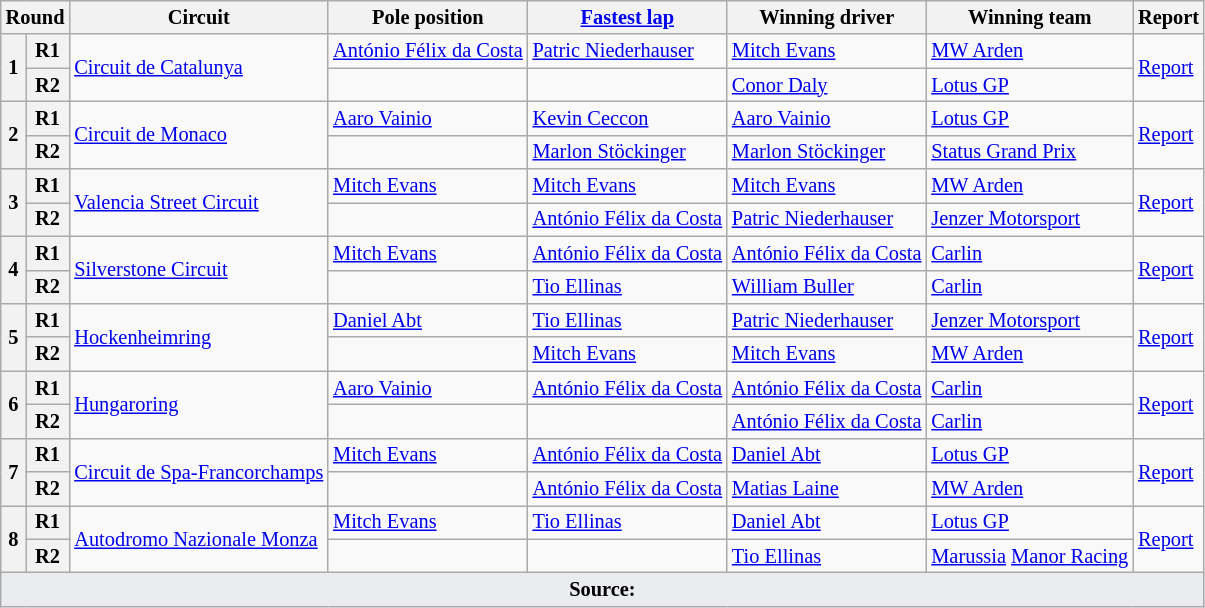<table class="wikitable" style="font-size: 85%;">
<tr>
<th colspan=2>Round</th>
<th>Circuit</th>
<th>Pole position</th>
<th><a href='#'>Fastest lap</a></th>
<th>Winning driver</th>
<th>Winning team</th>
<th>Report</th>
</tr>
<tr>
<th rowspan=2>1</th>
<th>R1</th>
<td rowspan=2> <a href='#'>Circuit de Catalunya</a></td>
<td> <a href='#'>António Félix da Costa</a></td>
<td> <a href='#'>Patric Niederhauser</a></td>
<td> <a href='#'>Mitch Evans</a></td>
<td> <a href='#'>MW Arden</a></td>
<td rowspan=2><a href='#'>Report</a></td>
</tr>
<tr>
<th>R2</th>
<td></td>
<td> </td>
<td> <a href='#'>Conor Daly</a></td>
<td> <a href='#'>Lotus GP</a></td>
</tr>
<tr>
<th rowspan=2>2</th>
<th>R1</th>
<td rowspan=2> <a href='#'>Circuit de Monaco</a></td>
<td> <a href='#'>Aaro Vainio</a></td>
<td> <a href='#'>Kevin Ceccon</a></td>
<td> <a href='#'>Aaro Vainio</a></td>
<td> <a href='#'>Lotus GP</a></td>
<td rowspan=2><a href='#'>Report</a></td>
</tr>
<tr>
<th>R2</th>
<td></td>
<td> <a href='#'>Marlon Stöckinger</a></td>
<td> <a href='#'>Marlon Stöckinger</a></td>
<td> <a href='#'>Status Grand Prix</a></td>
</tr>
<tr>
<th rowspan=2>3</th>
<th>R1</th>
<td rowspan=2> <a href='#'>Valencia Street Circuit</a></td>
<td> <a href='#'>Mitch Evans</a></td>
<td> <a href='#'>Mitch Evans</a></td>
<td> <a href='#'>Mitch Evans</a></td>
<td> <a href='#'>MW Arden</a></td>
<td rowspan=2><a href='#'>Report</a></td>
</tr>
<tr>
<th>R2</th>
<td></td>
<td> <a href='#'>António Félix da Costa</a></td>
<td> <a href='#'>Patric Niederhauser</a></td>
<td> <a href='#'>Jenzer Motorsport</a></td>
</tr>
<tr>
<th rowspan=2>4</th>
<th>R1</th>
<td rowspan=2> <a href='#'>Silverstone Circuit</a></td>
<td> <a href='#'>Mitch Evans</a></td>
<td> <a href='#'>António Félix da Costa</a></td>
<td> <a href='#'>António Félix da Costa</a></td>
<td> <a href='#'>Carlin</a></td>
<td rowspan=2><a href='#'>Report</a></td>
</tr>
<tr>
<th>R2</th>
<td></td>
<td> <a href='#'>Tio Ellinas</a></td>
<td> <a href='#'>William Buller</a></td>
<td> <a href='#'>Carlin</a></td>
</tr>
<tr>
<th rowspan=2>5</th>
<th>R1</th>
<td rowspan=2> <a href='#'>Hockenheimring</a></td>
<td> <a href='#'>Daniel Abt</a></td>
<td> <a href='#'>Tio Ellinas</a></td>
<td> <a href='#'>Patric Niederhauser</a></td>
<td> <a href='#'>Jenzer Motorsport</a></td>
<td rowspan=2><a href='#'>Report</a></td>
</tr>
<tr>
<th>R2</th>
<td></td>
<td> <a href='#'>Mitch Evans</a></td>
<td> <a href='#'>Mitch Evans</a></td>
<td> <a href='#'>MW Arden</a></td>
</tr>
<tr>
<th rowspan=2>6</th>
<th>R1</th>
<td rowspan=2> <a href='#'>Hungaroring</a></td>
<td> <a href='#'>Aaro Vainio</a></td>
<td> <a href='#'>António Félix da Costa</a></td>
<td> <a href='#'>António Félix da Costa</a></td>
<td> <a href='#'>Carlin</a></td>
<td rowspan=2><a href='#'>Report</a></td>
</tr>
<tr>
<th>R2</th>
<td></td>
<td> </td>
<td> <a href='#'>António Félix da Costa</a></td>
<td> <a href='#'>Carlin</a></td>
</tr>
<tr>
<th rowspan=2>7</th>
<th>R1</th>
<td rowspan=2> <a href='#'>Circuit de Spa-Francorchamps</a></td>
<td> <a href='#'>Mitch Evans</a></td>
<td> <a href='#'>António Félix da Costa</a></td>
<td> <a href='#'>Daniel Abt</a></td>
<td> <a href='#'>Lotus GP</a></td>
<td rowspan=2><a href='#'>Report</a></td>
</tr>
<tr>
<th>R2</th>
<td></td>
<td> <a href='#'>António Félix da Costa</a></td>
<td> <a href='#'>Matias Laine</a></td>
<td> <a href='#'>MW Arden</a></td>
</tr>
<tr>
<th rowspan=2>8</th>
<th>R1</th>
<td rowspan=2> <a href='#'>Autodromo Nazionale Monza</a></td>
<td> <a href='#'>Mitch Evans</a></td>
<td> <a href='#'>Tio Ellinas</a></td>
<td> <a href='#'>Daniel Abt</a></td>
<td> <a href='#'>Lotus GP</a></td>
<td rowspan=2><a href='#'>Report</a></td>
</tr>
<tr>
<th>R2</th>
<td></td>
<td> </td>
<td> <a href='#'>Tio Ellinas</a></td>
<td> <a href='#'>Marussia</a> <a href='#'>Manor Racing</a></td>
</tr>
<tr>
<td colspan="8" style="background-color:#EAECF0;text-align:center" align="bottom"><strong>Source:</strong></td>
</tr>
</table>
